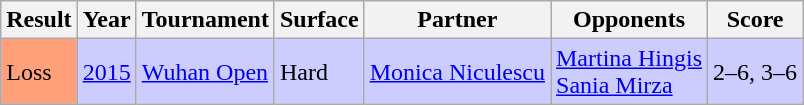<table class="sortable wikitable">
<tr>
<th>Result</th>
<th>Year</th>
<th>Tournament</th>
<th>Surface</th>
<th>Partner</th>
<th>Opponents</th>
<th class=unsortable>Score</th>
</tr>
<tr style=background:#ccf>
<td bgcolor=FFA07A>Loss</td>
<td><a href='#'>2015</a></td>
<td><a href='#'>Wuhan Open</a></td>
<td>Hard</td>
<td> <a href='#'>Monica Niculescu</a></td>
<td> <a href='#'>Martina Hingis</a> <br>  <a href='#'>Sania Mirza</a></td>
<td>2–6, 3–6</td>
</tr>
</table>
